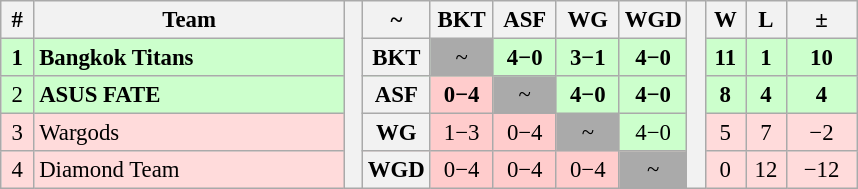<table class="wikitable" style="font-size: 95%; text-align: center">
<tr>
<th width="15">#</th>
<th style="width:200px;">Team</th>
<th rowspan="5" style="width:5px;;"></th>
<th>~</th>
<th style="width:35px;" title="">BKT</th>
<th style="width:35px;" title="">ASF</th>
<th style="width:35px;" title="">WG</th>
<th style="width:35px;" title="">WGD</th>
<th rowspan="5" style="width:5px;;"></th>
<th style="width:20px;" title="Wins">W</th>
<th style="width:20px;" title="Losses">L</th>
<th style="width:40px;">±</th>
</tr>
<tr style="background:#cfc;">
<td><strong>1</strong></td>
<td style="text-align: left"><strong> Bangkok Titans</strong></td>
<th>BKT</th>
<td style="background-color:#aaaaaa">~</td>
<td style="background-color:#ccffcc"><strong>4−0</strong></td>
<td style="background-color:#ccffcc"><strong>3−1</strong></td>
<td style="background-color:#ccffcc"><strong>4−0</strong></td>
<td><strong>11</strong></td>
<td><strong>1</strong></td>
<td><strong>10</strong></td>
</tr>
<tr style="background:#cfc;">
<td>2</td>
<td style="text-align: left"><strong> ASUS FATE</strong></td>
<th>ASF</th>
<td style="background-color:#ffcccc"><strong>0−4</strong></td>
<td style="background-color:#aaaaaa">~</td>
<td style="background-color:#ccffcc"><strong>4−0</strong></td>
<td style="background-color:#ccffcc"><strong>4−0</strong></td>
<td><strong>8</strong></td>
<td><strong>4</strong></td>
<td><strong>4</strong></td>
</tr>
<tr style="background:#ffdbdb;">
<td>3</td>
<td style="text-align: left"> Wargods</td>
<th>WG</th>
<td style="background-color:#ffcccc">1−3</td>
<td style="background-color:#ffcccc">0−4</td>
<td style="background-color:#aaaaaa">~</td>
<td style="background-color:#ccffcc">4−0</td>
<td>5</td>
<td>7</td>
<td>−2</td>
</tr>
<tr style="background:#ffdbdb;">
<td>4</td>
<td style="text-align: left"> Diamond Team</td>
<th>WGD</th>
<td style="background-color:#ffcccc">0−4</td>
<td style="background-color:#ffcccc">0−4</td>
<td style="background-color:#ffcccc">0−4</td>
<td style="background-color:#aaaaaa">~</td>
<td>0</td>
<td>12</td>
<td>−12</td>
</tr>
</table>
